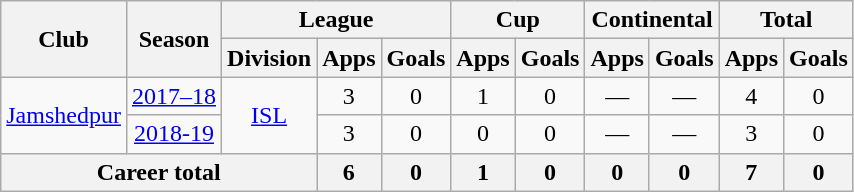<table class="wikitable" style="text-align: center;">
<tr>
<th rowspan="2">Club</th>
<th rowspan="2">Season</th>
<th colspan="3">League</th>
<th colspan="2">Cup</th>
<th colspan="2">Continental</th>
<th colspan="2">Total</th>
</tr>
<tr>
<th>Division</th>
<th>Apps</th>
<th>Goals</th>
<th>Apps</th>
<th>Goals</th>
<th>Apps</th>
<th>Goals</th>
<th>Apps</th>
<th>Goals</th>
</tr>
<tr>
<td rowspan="2"><a href='#'>Jamshedpur</a></td>
<td><a href='#'>2017–18</a></td>
<td rowspan="2"><a href='#'>ISL</a></td>
<td>3</td>
<td>0</td>
<td>1</td>
<td>0</td>
<td>—</td>
<td>—</td>
<td>4</td>
<td>0</td>
</tr>
<tr>
<td><a href='#'>2018-19</a></td>
<td>3</td>
<td>0</td>
<td>0</td>
<td>0</td>
<td>—</td>
<td>—</td>
<td>3</td>
<td>0</td>
</tr>
<tr>
<th colspan="3">Career total</th>
<th>6</th>
<th>0</th>
<th>1</th>
<th>0</th>
<th>0</th>
<th>0</th>
<th>7</th>
<th>0</th>
</tr>
</table>
